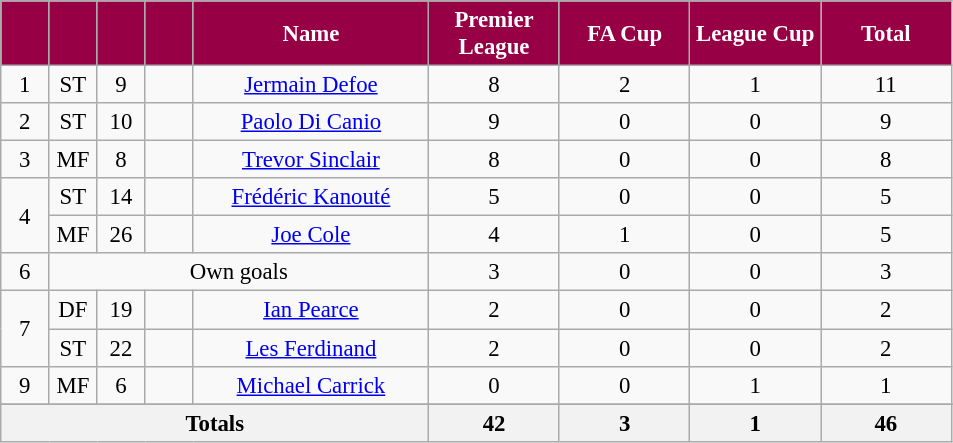<table class="wikitable sortable" style="font-size: 95%; text-align: center;">
<tr>
<th style="width:25px; background:#970045; color:white;"></th>
<th style="width:25px; background:#970045; color:white;"></th>
<th style="width:25px; background:#970045; color:white;"></th>
<th style="width:25px; background:#970045; color:white;"></th>
<th style="width:150px; background:#970045; color:white;">Name</th>
<th style="width:80px; background:#970045; color:white;">Premier League</th>
<th style="width:80px; background:#970045; color:white;">FA Cup</th>
<th style="width:80px; background:#970045; color:white;">League Cup</th>
<th style="width:80px; background:#970045; color:white;">Total</th>
</tr>
<tr>
<td>1</td>
<td>ST</td>
<td>9</td>
<td></td>
<td data-sort-value="Defoe, Jermain"><a href='#'>Jermain Defoe</a></td>
<td>8</td>
<td>2</td>
<td>1</td>
<td>11</td>
</tr>
<tr>
<td>2</td>
<td>ST</td>
<td>10</td>
<td></td>
<td data-sort-value="Di Canio, Paolo"><a href='#'>Paolo Di Canio</a></td>
<td>9</td>
<td>0</td>
<td>0</td>
<td>9</td>
</tr>
<tr>
<td>3</td>
<td>MF</td>
<td>8</td>
<td></td>
<td data-sort-value="Sinclair, Trevor"><a href='#'>Trevor Sinclair</a></td>
<td>8</td>
<td>0</td>
<td>0</td>
<td>8</td>
</tr>
<tr>
<td rowspan=2>4</td>
<td>ST</td>
<td>14</td>
<td></td>
<td data-sort-value="Kanouté, Frédéric"><a href='#'>Frédéric Kanouté</a></td>
<td>5</td>
<td>0</td>
<td>0</td>
<td>5</td>
</tr>
<tr>
<td>MF</td>
<td>26</td>
<td></td>
<td data-sort-value="Cole, Joe"><a href='#'>Joe Cole</a></td>
<td>4</td>
<td>1</td>
<td>0</td>
<td>5</td>
</tr>
<tr>
<td>6</td>
<td colspan="4">Own goals</td>
<td>3</td>
<td>0</td>
<td>0</td>
<td>3</td>
</tr>
<tr>
<td rowspan=2>7</td>
<td>DF</td>
<td>19</td>
<td></td>
<td data-sort-value="Pearce, Ian"><a href='#'>Ian Pearce</a></td>
<td>2</td>
<td>0</td>
<td>0</td>
<td>2</td>
</tr>
<tr>
<td>ST</td>
<td>22</td>
<td></td>
<td data-sort-value="Ferdinand, Les"><a href='#'>Les Ferdinand</a></td>
<td>2</td>
<td>0</td>
<td>0</td>
<td>2</td>
</tr>
<tr>
<td>9</td>
<td>MF</td>
<td>6</td>
<td></td>
<td data-sort-value="Carrick, Michael"><a href='#'>Michael Carrick</a></td>
<td>0</td>
<td>0</td>
<td>1</td>
<td>1</td>
</tr>
<tr class="sortbottom">
</tr>
<tr class="sortbottom">
<th colspan=5>Totals</th>
<th>42</th>
<th>3</th>
<th>1</th>
<th>46</th>
</tr>
</table>
